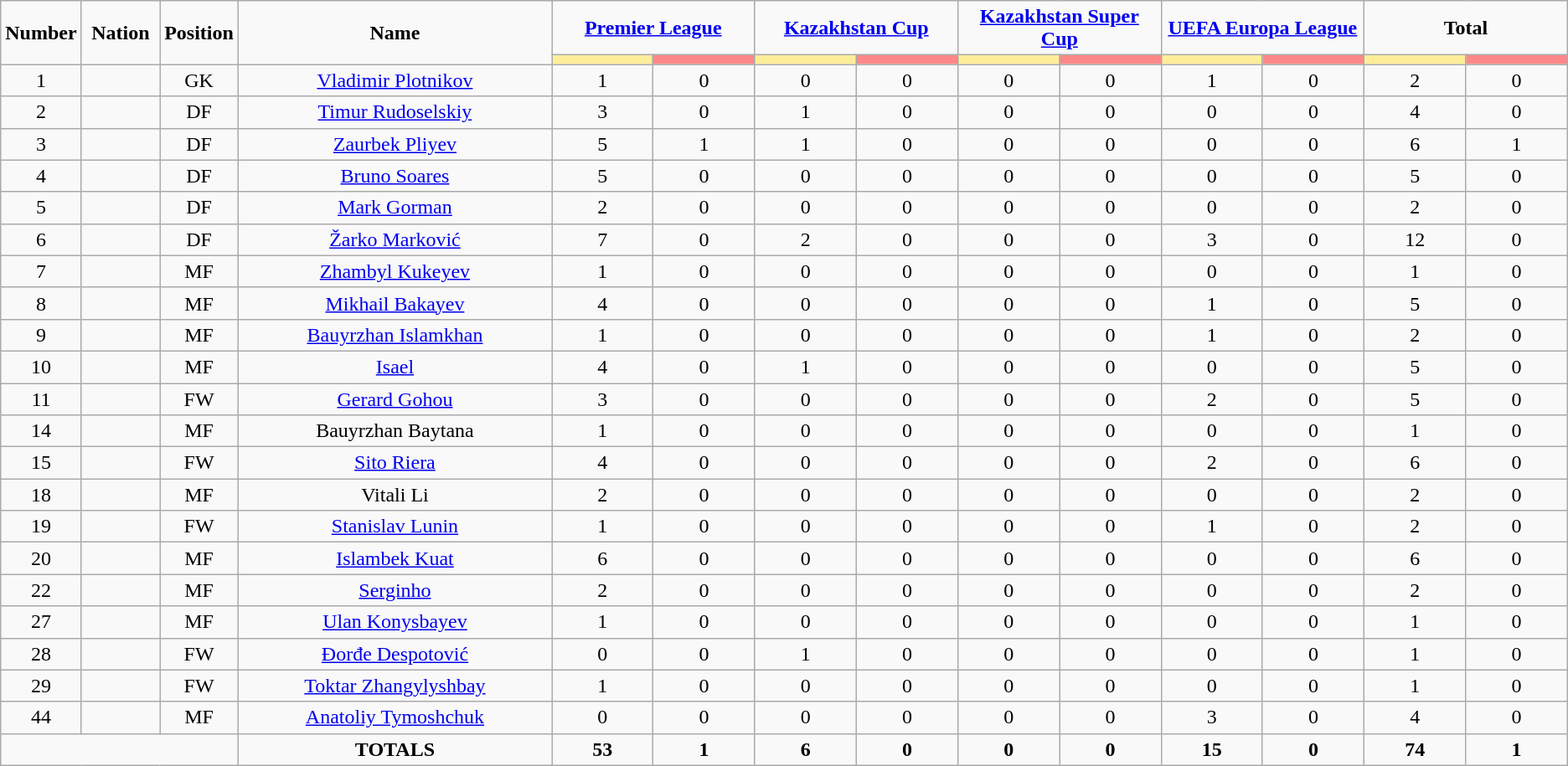<table class="wikitable" style="text-align:center;">
<tr>
<td rowspan="2"  style="width:5%; text-align:center;"><strong>Number</strong></td>
<td rowspan="2"  style="width:5%; text-align:center;"><strong>Nation</strong></td>
<td rowspan="2"  style="width:5%; text-align:center;"><strong>Position</strong></td>
<td rowspan="2"  style="width:20%; text-align:center;"><strong>Name</strong></td>
<td colspan="2" style="text-align:center;"><strong><a href='#'>Premier League</a></strong></td>
<td colspan="2" style="text-align:center;"><strong><a href='#'>Kazakhstan Cup</a></strong></td>
<td colspan="2" style="text-align:center;"><strong><a href='#'>Kazakhstan Super Cup</a></strong></td>
<td colspan="2" style="text-align:center;"><strong><a href='#'>UEFA Europa League</a></strong></td>
<td colspan="2" style="text-align:center;"><strong>Total</strong></td>
</tr>
<tr>
<th style="width:60px; background:#fe9;"></th>
<th style="width:60px; background:#ff8888;"></th>
<th style="width:60px; background:#fe9;"></th>
<th style="width:60px; background:#ff8888;"></th>
<th style="width:60px; background:#fe9;"></th>
<th style="width:60px; background:#ff8888;"></th>
<th style="width:60px; background:#fe9;"></th>
<th style="width:60px; background:#ff8888;"></th>
<th style="width:60px; background:#fe9;"></th>
<th style="width:60px; background:#ff8888;"></th>
</tr>
<tr>
<td>1</td>
<td></td>
<td>GK</td>
<td><a href='#'>Vladimir Plotnikov</a></td>
<td>1</td>
<td>0</td>
<td>0</td>
<td>0</td>
<td>0</td>
<td>0</td>
<td>1</td>
<td>0</td>
<td>2</td>
<td>0</td>
</tr>
<tr>
<td>2</td>
<td></td>
<td>DF</td>
<td><a href='#'>Timur Rudoselskiy</a></td>
<td>3</td>
<td>0</td>
<td>1</td>
<td>0</td>
<td>0</td>
<td>0</td>
<td>0</td>
<td>0</td>
<td>4</td>
<td>0</td>
</tr>
<tr>
<td>3</td>
<td></td>
<td>DF</td>
<td><a href='#'>Zaurbek Pliyev</a></td>
<td>5</td>
<td>1</td>
<td>1</td>
<td>0</td>
<td>0</td>
<td>0</td>
<td>0</td>
<td>0</td>
<td>6</td>
<td>1</td>
</tr>
<tr>
<td>4</td>
<td></td>
<td>DF</td>
<td><a href='#'>Bruno Soares</a></td>
<td>5</td>
<td>0</td>
<td>0</td>
<td>0</td>
<td>0</td>
<td>0</td>
<td>0</td>
<td>0</td>
<td>5</td>
<td>0</td>
</tr>
<tr>
<td>5</td>
<td></td>
<td>DF</td>
<td><a href='#'>Mark Gorman</a></td>
<td>2</td>
<td>0</td>
<td>0</td>
<td>0</td>
<td>0</td>
<td>0</td>
<td>0</td>
<td>0</td>
<td>2</td>
<td>0</td>
</tr>
<tr>
<td>6</td>
<td></td>
<td>DF</td>
<td><a href='#'>Žarko Marković</a></td>
<td>7</td>
<td>0</td>
<td>2</td>
<td>0</td>
<td>0</td>
<td>0</td>
<td>3</td>
<td>0</td>
<td>12</td>
<td>0</td>
</tr>
<tr>
<td>7</td>
<td></td>
<td>MF</td>
<td><a href='#'>Zhambyl Kukeyev</a></td>
<td>1</td>
<td>0</td>
<td>0</td>
<td>0</td>
<td>0</td>
<td>0</td>
<td>0</td>
<td>0</td>
<td>1</td>
<td>0</td>
</tr>
<tr>
<td>8</td>
<td></td>
<td>MF</td>
<td><a href='#'>Mikhail Bakayev</a></td>
<td>4</td>
<td>0</td>
<td>0</td>
<td>0</td>
<td>0</td>
<td>0</td>
<td>1</td>
<td>0</td>
<td>5</td>
<td>0</td>
</tr>
<tr>
<td>9</td>
<td></td>
<td>MF</td>
<td><a href='#'>Bauyrzhan Islamkhan</a></td>
<td>1</td>
<td>0</td>
<td>0</td>
<td>0</td>
<td>0</td>
<td>0</td>
<td>1</td>
<td>0</td>
<td>2</td>
<td>0</td>
</tr>
<tr>
<td>10</td>
<td></td>
<td>MF</td>
<td><a href='#'>Isael</a></td>
<td>4</td>
<td>0</td>
<td>1</td>
<td>0</td>
<td>0</td>
<td>0</td>
<td>0</td>
<td>0</td>
<td>5</td>
<td>0</td>
</tr>
<tr>
<td>11</td>
<td></td>
<td>FW</td>
<td><a href='#'>Gerard Gohou</a></td>
<td>3</td>
<td>0</td>
<td>0</td>
<td>0</td>
<td>0</td>
<td>0</td>
<td>2</td>
<td>0</td>
<td>5</td>
<td>0</td>
</tr>
<tr>
<td>14</td>
<td></td>
<td>MF</td>
<td>Bauyrzhan Baytana</td>
<td>1</td>
<td>0</td>
<td>0</td>
<td>0</td>
<td>0</td>
<td>0</td>
<td>0</td>
<td>0</td>
<td>1</td>
<td>0</td>
</tr>
<tr>
<td>15</td>
<td></td>
<td>FW</td>
<td><a href='#'>Sito Riera</a></td>
<td>4</td>
<td>0</td>
<td>0</td>
<td>0</td>
<td>0</td>
<td>0</td>
<td>2</td>
<td>0</td>
<td>6</td>
<td>0</td>
</tr>
<tr>
<td>18</td>
<td></td>
<td>MF</td>
<td>Vitali Li</td>
<td>2</td>
<td>0</td>
<td>0</td>
<td>0</td>
<td>0</td>
<td>0</td>
<td>0</td>
<td>0</td>
<td>2</td>
<td>0</td>
</tr>
<tr>
<td>19</td>
<td></td>
<td>FW</td>
<td><a href='#'>Stanislav Lunin</a></td>
<td>1</td>
<td>0</td>
<td>0</td>
<td>0</td>
<td>0</td>
<td>0</td>
<td>1</td>
<td>0</td>
<td>2</td>
<td>0</td>
</tr>
<tr>
<td>20</td>
<td></td>
<td>MF</td>
<td><a href='#'>Islambek Kuat</a></td>
<td>6</td>
<td>0</td>
<td>0</td>
<td>0</td>
<td>0</td>
<td>0</td>
<td>0</td>
<td>0</td>
<td>6</td>
<td>0</td>
</tr>
<tr>
<td>22</td>
<td></td>
<td>MF</td>
<td><a href='#'>Serginho</a></td>
<td>2</td>
<td>0</td>
<td>0</td>
<td>0</td>
<td>0</td>
<td>0</td>
<td>0</td>
<td>0</td>
<td>2</td>
<td>0</td>
</tr>
<tr>
<td>27</td>
<td></td>
<td>MF</td>
<td><a href='#'>Ulan Konysbayev</a></td>
<td>1</td>
<td>0</td>
<td>0</td>
<td>0</td>
<td>0</td>
<td>0</td>
<td>0</td>
<td>0</td>
<td>1</td>
<td>0</td>
</tr>
<tr>
<td>28</td>
<td></td>
<td>FW</td>
<td><a href='#'>Đorđe Despotović</a></td>
<td>0</td>
<td>0</td>
<td>1</td>
<td>0</td>
<td>0</td>
<td>0</td>
<td>0</td>
<td>0</td>
<td>1</td>
<td>0</td>
</tr>
<tr>
<td>29</td>
<td></td>
<td>FW</td>
<td><a href='#'>Toktar Zhangylyshbay</a></td>
<td>1</td>
<td>0</td>
<td>0</td>
<td>0</td>
<td>0</td>
<td>0</td>
<td>0</td>
<td>0</td>
<td>1</td>
<td>0</td>
</tr>
<tr>
<td>44</td>
<td></td>
<td>MF</td>
<td><a href='#'>Anatoliy Tymoshchuk</a></td>
<td>0</td>
<td>0</td>
<td>0</td>
<td>0</td>
<td>0</td>
<td>0</td>
<td>3</td>
<td>0</td>
<td>4</td>
<td>0</td>
</tr>
<tr>
<td colspan="3"></td>
<td><strong>TOTALS</strong></td>
<td><strong>53</strong></td>
<td><strong>1</strong></td>
<td><strong>6</strong></td>
<td><strong>0</strong></td>
<td><strong>0</strong></td>
<td><strong>0</strong></td>
<td><strong>15</strong></td>
<td><strong>0</strong></td>
<td><strong>74</strong></td>
<td><strong>1</strong></td>
</tr>
</table>
